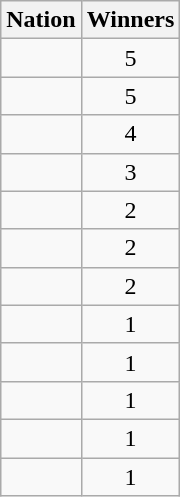<table class="wikitable">
<tr>
<th>Nation</th>
<th>Winners</th>
</tr>
<tr>
<td></td>
<td align=center>5</td>
</tr>
<tr>
<td></td>
<td align=center>5</td>
</tr>
<tr>
<td></td>
<td align=center>4</td>
</tr>
<tr>
<td></td>
<td align=center>3</td>
</tr>
<tr>
<td></td>
<td align=center>2</td>
</tr>
<tr>
<td></td>
<td align=center>2</td>
</tr>
<tr>
<td></td>
<td align="center">2</td>
</tr>
<tr>
<td></td>
<td align=center>1</td>
</tr>
<tr>
<td></td>
<td align=center>1</td>
</tr>
<tr>
<td></td>
<td align=center>1</td>
</tr>
<tr>
<td></td>
<td align=center>1</td>
</tr>
<tr>
<td></td>
<td align=center>1</td>
</tr>
</table>
